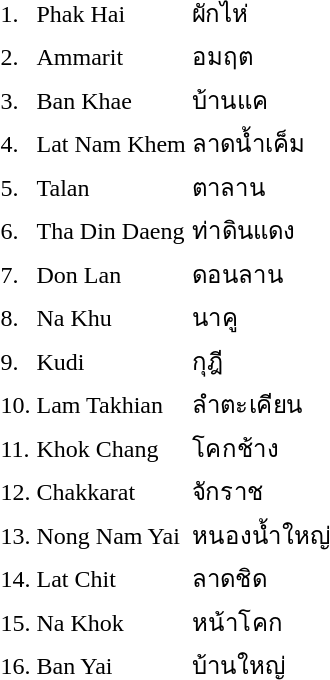<table>
<tr>
<td>1.</td>
<td>Phak Hai</td>
<td>ผักไห่</td>
<td></td>
</tr>
<tr>
<td>2.</td>
<td>Ammarit</td>
<td>อมฤต</td>
<td></td>
</tr>
<tr>
<td>3.</td>
<td>Ban Khae</td>
<td>บ้านแค</td>
<td></td>
</tr>
<tr>
<td>4.</td>
<td>Lat Nam Khem</td>
<td>ลาดน้ำเค็ม</td>
<td></td>
</tr>
<tr>
<td>5.</td>
<td>Talan</td>
<td>ตาลาน</td>
<td></td>
</tr>
<tr>
<td>6.</td>
<td>Tha Din Daeng</td>
<td>ท่าดินแดง</td>
<td></td>
</tr>
<tr>
<td>7.</td>
<td>Don Lan</td>
<td>ดอนลาน</td>
<td></td>
</tr>
<tr>
<td>8.</td>
<td>Na Khu</td>
<td>นาคู</td>
<td></td>
</tr>
<tr>
<td>9.</td>
<td>Kudi</td>
<td>กุฎี</td>
<td></td>
</tr>
<tr>
<td>10.</td>
<td>Lam Takhian</td>
<td>ลำตะเคียน</td>
<td></td>
</tr>
<tr>
<td>11.</td>
<td>Khok Chang</td>
<td>โคกช้าง</td>
<td></td>
</tr>
<tr>
<td>12.</td>
<td>Chakkarat</td>
<td>จักราช</td>
<td></td>
</tr>
<tr>
<td>13.</td>
<td>Nong Nam Yai</td>
<td>หนองน้ำใหญ่</td>
<td></td>
</tr>
<tr>
<td>14.</td>
<td>Lat Chit</td>
<td>ลาดชิด</td>
<td></td>
</tr>
<tr>
<td>15.</td>
<td>Na Khok</td>
<td>หน้าโคก</td>
<td></td>
</tr>
<tr>
<td>16.</td>
<td>Ban Yai</td>
<td>บ้านใหญ่</td>
<td></td>
</tr>
</table>
